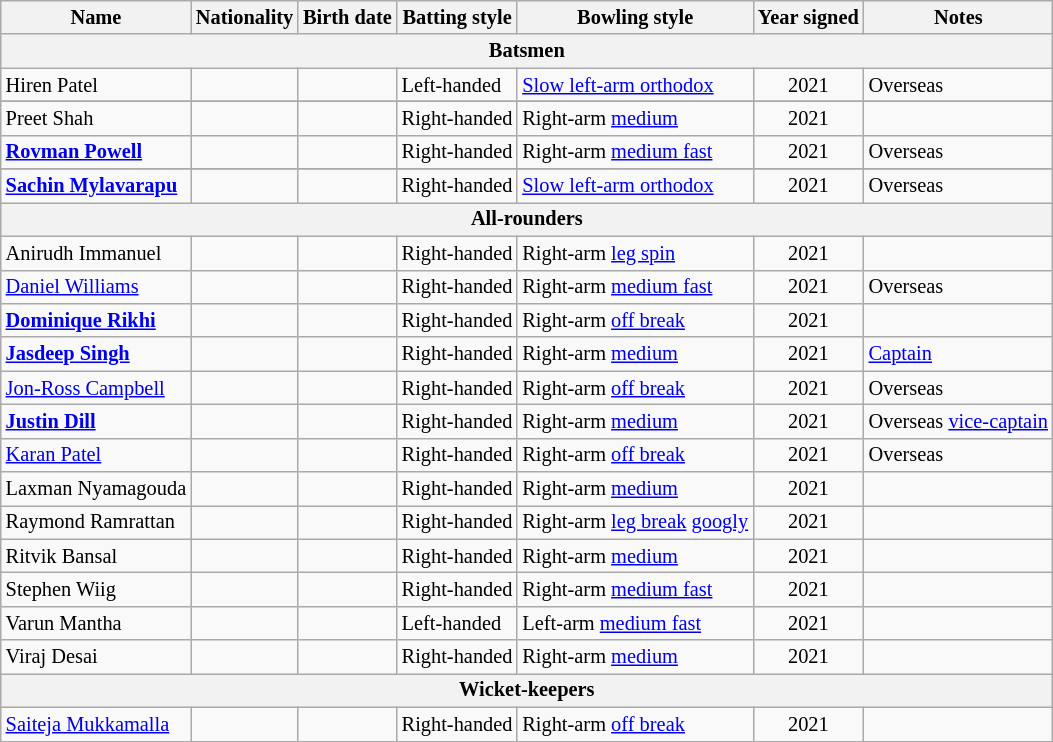<table class="wikitable" style="font-size:85%;">
<tr>
<th>Name</th>
<th>Nationality</th>
<th>Birth date</th>
<th>Batting style</th>
<th>Bowling style</th>
<th>Year signed</th>
<th>Notes</th>
</tr>
<tr>
<th colspan="7" style="text-align:center;">Batsmen</th>
</tr>
<tr>
<td>Hiren Patel</td>
<td></td>
<td></td>
<td>Left-handed</td>
<td><a href='#'>Slow left-arm orthodox</a></td>
<td style="text-align:center;">2021</td>
<td>Overseas</td>
</tr>
<tr>
</tr>
<tr>
<td>Preet Shah</td>
<td></td>
<td></td>
<td>Right-handed</td>
<td>Right-arm <a href='#'>medium</a></td>
<td style="text-align:center;">2021</td>
<td></td>
</tr>
<tr>
<td><strong><a href='#'>Rovman Powell</a></strong></td>
<td></td>
<td></td>
<td>Right-handed</td>
<td>Right-arm <a href='#'>medium fast</a></td>
<td style="text-align:center;">2021</td>
<td>Overseas</td>
</tr>
<tr>
</tr>
<tr>
<td><strong><a href='#'>Sachin Mylavarapu</a></strong></td>
<td></td>
<td></td>
<td>Right-handed</td>
<td><a href='#'>Slow left-arm orthodox</a></td>
<td style="text-align:center;">2021</td>
<td>Overseas</td>
</tr>
<tr>
<th colspan="7" style="text-align:center;">All-rounders</th>
</tr>
<tr>
<td>Anirudh Immanuel</td>
<td></td>
<td></td>
<td>Right-handed</td>
<td>Right-arm <a href='#'>leg spin</a></td>
<td style="text-align:center;">2021</td>
<td></td>
</tr>
<tr>
<td><a href='#'>Daniel Williams</a></td>
<td></td>
<td></td>
<td>Right-handed</td>
<td>Right-arm <a href='#'>medium fast</a></td>
<td style="text-align:center;">2021</td>
<td>Overseas</td>
</tr>
<tr>
<td><strong><a href='#'>Dominique Rikhi</a></strong></td>
<td></td>
<td></td>
<td>Right-handed</td>
<td>Right-arm <a href='#'>off break</a></td>
<td style="text-align:center;">2021</td>
<td></td>
</tr>
<tr>
<td><strong><a href='#'>Jasdeep Singh</a></strong></td>
<td></td>
<td></td>
<td>Right-handed</td>
<td>Right-arm <a href='#'>medium</a></td>
<td style="text-align:center;">2021</td>
<td><a href='#'>Captain</a></td>
</tr>
<tr>
<td><a href='#'>Jon-Ross Campbell</a></td>
<td></td>
<td></td>
<td>Right-handed</td>
<td>Right-arm <a href='#'>off break</a></td>
<td style="text-align:center;">2021</td>
<td>Overseas</td>
</tr>
<tr>
<td><strong><a href='#'>Justin Dill</a></strong></td>
<td></td>
<td></td>
<td>Right-handed</td>
<td>Right-arm <a href='#'>medium</a></td>
<td style="text-align:center;">2021</td>
<td>Overseas <a href='#'>vice-captain</a></td>
</tr>
<tr>
<td><a href='#'>Karan Patel</a></td>
<td></td>
<td></td>
<td>Right-handed</td>
<td>Right-arm <a href='#'>off break</a></td>
<td style="text-align:center;">2021</td>
<td>Overseas</td>
</tr>
<tr>
<td>Laxman Nyamagouda</td>
<td></td>
<td></td>
<td>Right-handed</td>
<td>Right-arm <a href='#'>medium</a></td>
<td style="text-align:center;">2021</td>
<td></td>
</tr>
<tr>
<td>Raymond Ramrattan</td>
<td></td>
<td></td>
<td>Right-handed</td>
<td>Right-arm <a href='#'>leg break</a> <a href='#'>googly</a></td>
<td style="text-align:center;">2021</td>
<td></td>
</tr>
<tr>
<td>Ritvik Bansal</td>
<td></td>
<td></td>
<td>Right-handed</td>
<td>Right-arm <a href='#'>medium</a></td>
<td style="text-align:center;">2021</td>
<td></td>
</tr>
<tr>
<td>Stephen Wiig</td>
<td></td>
<td></td>
<td>Right-handed</td>
<td>Right-arm <a href='#'>medium fast</a></td>
<td style="text-align:center;">2021</td>
<td></td>
</tr>
<tr>
<td>Varun Mantha</td>
<td></td>
<td></td>
<td>Left-handed</td>
<td>Left-arm <a href='#'>medium fast</a></td>
<td style="text-align:center;">2021</td>
<td></td>
</tr>
<tr>
<td>Viraj Desai</td>
<td></td>
<td></td>
<td>Right-handed</td>
<td>Right-arm <a href='#'>medium</a></td>
<td style="text-align:center;">2021</td>
<td></td>
</tr>
<tr>
<th colspan="7" style="text-align:center;">Wicket-keepers</th>
</tr>
<tr>
<td><a href='#'>Saiteja Mukkamalla</a></td>
<td></td>
<td></td>
<td>Right-handed</td>
<td>Right-arm <a href='#'>off break</a></td>
<td style="text-align:center;">2021</td>
<td></td>
</tr>
</table>
